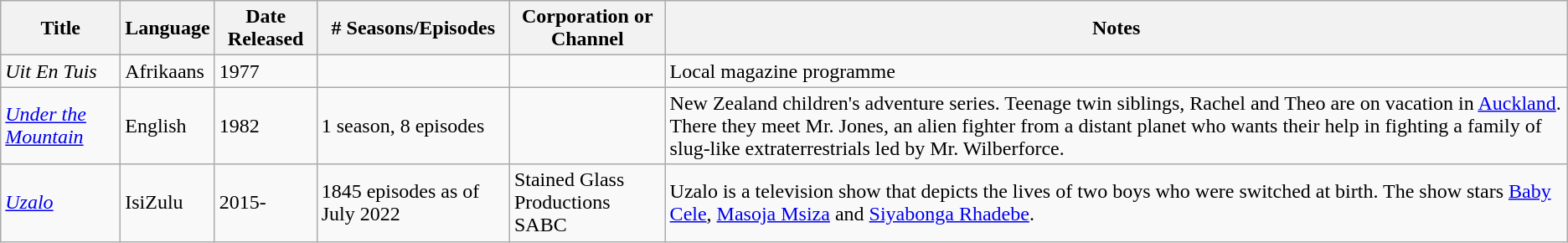<table class="wikitable sortable">
<tr>
<th>Title</th>
<th>Language</th>
<th>Date Released</th>
<th># Seasons/Episodes</th>
<th>Corporation or Channel</th>
<th>Notes</th>
</tr>
<tr>
<td><em>Uit En Tuis</em></td>
<td>Afrikaans</td>
<td>1977</td>
<td></td>
<td></td>
<td>Local magazine programme</td>
</tr>
<tr>
<td><em><a href='#'>Under the Mountain</a></em></td>
<td>English</td>
<td>1982</td>
<td>1 season, 8 episodes</td>
<td></td>
<td>New Zealand children's adventure series. Teenage twin siblings, Rachel and Theo are on vacation in <a href='#'>Auckland</a>. There they meet Mr. Jones, an alien fighter from a distant planet who wants their help in fighting a family of slug-like extraterrestrials led by Mr. Wilberforce.</td>
</tr>
<tr>
<td><em><a href='#'>Uzalo</a></em></td>
<td>IsiZulu</td>
<td>2015-</td>
<td>1845 episodes as of July 2022</td>
<td>Stained Glass Productions<br>SABC</td>
<td>Uzalo is a television show that depicts the lives of two boys who were switched at birth. The show stars <a href='#'>Baby Cele</a>, <a href='#'>Masoja Msiza</a> and <a href='#'>Siyabonga Rhadebe</a>.</td>
</tr>
</table>
